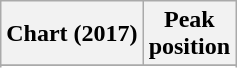<table class="wikitable sortable plainrowheaders" style="text-align:center;">
<tr>
<th>Chart (2017)</th>
<th>Peak <br> position</th>
</tr>
<tr>
</tr>
<tr>
</tr>
</table>
